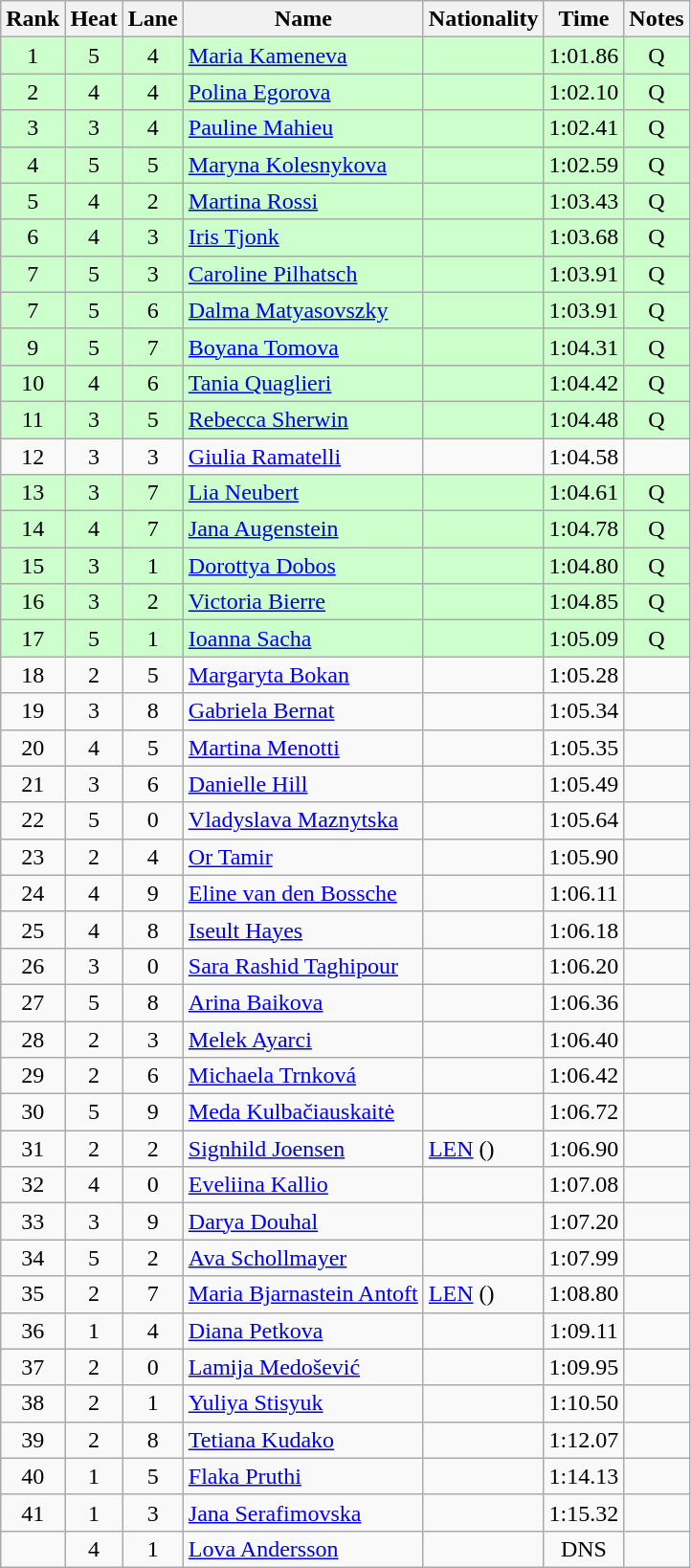<table class="wikitable sortable" style="text-align:center">
<tr>
<th>Rank</th>
<th>Heat</th>
<th>Lane</th>
<th>Name</th>
<th>Nationality</th>
<th>Time</th>
<th>Notes</th>
</tr>
<tr bgcolor=ccffcc>
<td>1</td>
<td>5</td>
<td>4</td>
<td align=left><a href='#'>Maria Kameneva</a></td>
<td align=left></td>
<td>1:01.86</td>
<td>Q</td>
</tr>
<tr bgcolor=ccffcc>
<td>2</td>
<td>4</td>
<td>4</td>
<td align=left><a href='#'>Polina Egorova</a></td>
<td align=left></td>
<td>1:02.10</td>
<td>Q</td>
</tr>
<tr bgcolor=ccffcc>
<td>3</td>
<td>3</td>
<td>4</td>
<td align=left><a href='#'>Pauline Mahieu</a></td>
<td align=left></td>
<td>1:02.41</td>
<td>Q</td>
</tr>
<tr bgcolor=ccffcc>
<td>4</td>
<td>5</td>
<td>5</td>
<td align=left><a href='#'>Maryna Kolesnykova</a></td>
<td align=left></td>
<td>1:02.59</td>
<td>Q</td>
</tr>
<tr bgcolor=ccffcc>
<td>5</td>
<td>4</td>
<td>2</td>
<td align=left><a href='#'>Martina Rossi</a></td>
<td align=left></td>
<td>1:03.43</td>
<td>Q</td>
</tr>
<tr bgcolor=ccffcc>
<td>6</td>
<td>4</td>
<td>3</td>
<td align=left><a href='#'>Iris Tjonk</a></td>
<td align=left></td>
<td>1:03.68</td>
<td>Q</td>
</tr>
<tr bgcolor=ccffcc>
<td>7</td>
<td>5</td>
<td>3</td>
<td align=left><a href='#'>Caroline Pilhatsch</a></td>
<td align=left></td>
<td>1:03.91</td>
<td>Q</td>
</tr>
<tr bgcolor=ccffcc>
<td>7</td>
<td>5</td>
<td>6</td>
<td align=left><a href='#'>Dalma Matyasovszky</a></td>
<td align=left></td>
<td>1:03.91</td>
<td>Q</td>
</tr>
<tr bgcolor=ccffcc>
<td>9</td>
<td>5</td>
<td>7</td>
<td align=left><a href='#'>Boyana Tomova</a></td>
<td align=left></td>
<td>1:04.31</td>
<td>Q</td>
</tr>
<tr bgcolor=ccffcc>
<td>10</td>
<td>4</td>
<td>6</td>
<td align=left><a href='#'>Tania Quaglieri</a></td>
<td align=left></td>
<td>1:04.42</td>
<td>Q</td>
</tr>
<tr bgcolor=ccffcc>
<td>11</td>
<td>3</td>
<td>5</td>
<td align=left><a href='#'>Rebecca Sherwin</a></td>
<td align=left></td>
<td>1:04.48</td>
<td>Q</td>
</tr>
<tr>
<td>12</td>
<td>3</td>
<td>3</td>
<td align=left><a href='#'>Giulia Ramatelli</a></td>
<td align=left></td>
<td>1:04.58</td>
<td></td>
</tr>
<tr bgcolor=ccffcc>
<td>13</td>
<td>3</td>
<td>7</td>
<td align=left><a href='#'>Lia Neubert</a></td>
<td align=left></td>
<td>1:04.61</td>
<td>Q</td>
</tr>
<tr bgcolor=ccffcc>
<td>14</td>
<td>4</td>
<td>7</td>
<td align=left><a href='#'>Jana Augenstein</a></td>
<td align=left></td>
<td>1:04.78</td>
<td>Q</td>
</tr>
<tr bgcolor=ccffcc>
<td>15</td>
<td>3</td>
<td>1</td>
<td align=left><a href='#'>Dorottya Dobos</a></td>
<td align=left></td>
<td>1:04.80</td>
<td>Q</td>
</tr>
<tr bgcolor=ccffcc>
<td>16</td>
<td>3</td>
<td>2</td>
<td align=left><a href='#'>Victoria Bierre</a></td>
<td align=left></td>
<td>1:04.85</td>
<td>Q</td>
</tr>
<tr bgcolor=ccffcc>
<td>17</td>
<td>5</td>
<td>1</td>
<td align=left><a href='#'>Ioanna Sacha</a></td>
<td align=left></td>
<td>1:05.09</td>
<td>Q</td>
</tr>
<tr>
<td>18</td>
<td>2</td>
<td>5</td>
<td align=left><a href='#'>Margaryta Bokan</a></td>
<td align=left></td>
<td>1:05.28</td>
<td></td>
</tr>
<tr>
<td>19</td>
<td>3</td>
<td>8</td>
<td align=left><a href='#'>Gabriela Bernat</a></td>
<td align=left></td>
<td>1:05.34</td>
<td></td>
</tr>
<tr>
<td>20</td>
<td>4</td>
<td>5</td>
<td align=left><a href='#'>Martina Menotti</a></td>
<td align=left></td>
<td>1:05.35</td>
<td></td>
</tr>
<tr>
<td>21</td>
<td>3</td>
<td>6</td>
<td align=left><a href='#'>Danielle Hill</a></td>
<td align=left></td>
<td>1:05.49</td>
<td></td>
</tr>
<tr>
<td>22</td>
<td>5</td>
<td>0</td>
<td align=left><a href='#'>Vladyslava Maznytska</a></td>
<td align=left></td>
<td>1:05.64</td>
<td></td>
</tr>
<tr>
<td>23</td>
<td>2</td>
<td>4</td>
<td align=left><a href='#'>Or Tamir</a></td>
<td align=left></td>
<td>1:05.90</td>
<td></td>
</tr>
<tr>
<td>24</td>
<td>4</td>
<td>9</td>
<td align=left><a href='#'>Eline van den Bossche</a></td>
<td align=left></td>
<td>1:06.11</td>
<td></td>
</tr>
<tr>
<td>25</td>
<td>4</td>
<td>8</td>
<td align=left><a href='#'>Iseult Hayes</a></td>
<td align=left></td>
<td>1:06.18</td>
<td></td>
</tr>
<tr>
<td>26</td>
<td>3</td>
<td>0</td>
<td align=left><a href='#'>Sara Rashid Taghipour</a></td>
<td align=left></td>
<td>1:06.20</td>
<td></td>
</tr>
<tr>
<td>27</td>
<td>5</td>
<td>8</td>
<td align=left><a href='#'>Arina Baikova</a></td>
<td align=left></td>
<td>1:06.36</td>
<td></td>
</tr>
<tr>
<td>28</td>
<td>2</td>
<td>3</td>
<td align=left><a href='#'>Melek Ayarci</a></td>
<td align=left></td>
<td>1:06.40</td>
<td></td>
</tr>
<tr>
<td>29</td>
<td>2</td>
<td>6</td>
<td align=left><a href='#'>Michaela Trnková</a></td>
<td align=left></td>
<td>1:06.42</td>
<td></td>
</tr>
<tr>
<td>30</td>
<td>5</td>
<td>9</td>
<td align=left><a href='#'>Meda Kulbačiauskaitė</a></td>
<td align=left></td>
<td>1:06.72</td>
<td></td>
</tr>
<tr>
<td>31</td>
<td>2</td>
<td>2</td>
<td align=left><a href='#'>Signhild Joensen</a></td>
<td align=left><a href='#'>LEN</a> ()</td>
<td>1:06.90</td>
<td></td>
</tr>
<tr>
<td>32</td>
<td>4</td>
<td>0</td>
<td align=left><a href='#'>Eveliina Kallio</a></td>
<td align=left></td>
<td>1:07.08</td>
<td></td>
</tr>
<tr>
<td>33</td>
<td>3</td>
<td>9</td>
<td align=left><a href='#'>Darya Douhal</a></td>
<td align=left></td>
<td>1:07.20</td>
<td></td>
</tr>
<tr>
<td>34</td>
<td>5</td>
<td>2</td>
<td align=left><a href='#'>Ava Schollmayer</a></td>
<td align=left></td>
<td>1:07.99</td>
<td></td>
</tr>
<tr>
<td>35</td>
<td>2</td>
<td>7</td>
<td align=left><a href='#'>Maria Bjarnastein Antoft</a></td>
<td align=left><a href='#'>LEN</a> ()</td>
<td>1:08.80</td>
<td></td>
</tr>
<tr>
<td>36</td>
<td>1</td>
<td>4</td>
<td align=left><a href='#'>Diana Petkova</a></td>
<td align=left></td>
<td>1:09.11</td>
<td></td>
</tr>
<tr>
<td>37</td>
<td>2</td>
<td>0</td>
<td align=left><a href='#'>Lamija Medošević</a></td>
<td align=left></td>
<td>1:09.95</td>
<td></td>
</tr>
<tr>
<td>38</td>
<td>2</td>
<td>1</td>
<td align=left><a href='#'>Yuliya Stisyuk</a></td>
<td align=left></td>
<td>1:10.50</td>
<td></td>
</tr>
<tr>
<td>39</td>
<td>2</td>
<td>8</td>
<td align=left><a href='#'>Tetiana Kudako</a></td>
<td align=left></td>
<td>1:12.07</td>
<td></td>
</tr>
<tr>
<td>40</td>
<td>1</td>
<td>5</td>
<td align=left><a href='#'>Flaka Pruthi</a></td>
<td align=left></td>
<td>1:14.13</td>
<td></td>
</tr>
<tr>
<td>41</td>
<td>1</td>
<td>3</td>
<td align=left><a href='#'>Jana Serafimovska</a></td>
<td align=left></td>
<td>1:15.32</td>
<td></td>
</tr>
<tr>
<td></td>
<td>4</td>
<td>1</td>
<td align=left><a href='#'>Lova Andersson</a></td>
<td align=left></td>
<td>DNS</td>
<td></td>
</tr>
</table>
